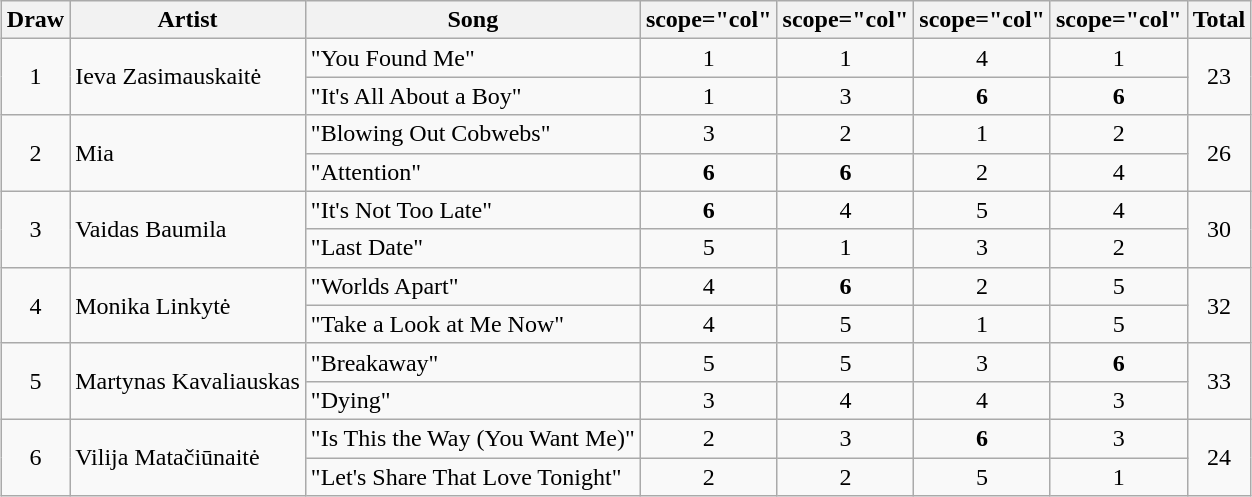<table class="wikitable collapsible" style="margin: 1em auto 1em auto; text-align:center;">
<tr>
<th>Draw</th>
<th>Artist</th>
<th>Song</th>
<th>scope="col" </th>
<th>scope="col" </th>
<th>scope="col" </th>
<th>scope="col" </th>
<th>Total</th>
</tr>
<tr>
<td rowspan="2">1</td>
<td rowspan="2" align="left">Ieva Zasimauskaitė</td>
<td align="left">"You Found Me"</td>
<td>1</td>
<td>1</td>
<td>4</td>
<td>1</td>
<td rowspan="2">23</td>
</tr>
<tr>
<td align="left">"It's All About a Boy"</td>
<td>1</td>
<td>3</td>
<td><strong>6</strong></td>
<td><strong>6</strong></td>
</tr>
<tr>
<td rowspan="2">2</td>
<td rowspan="2" align="left">Mia</td>
<td align="left">"Blowing Out Cobwebs"</td>
<td>3</td>
<td>2</td>
<td>1</td>
<td>2</td>
<td rowspan="2">26</td>
</tr>
<tr>
<td align="left">"Attention"</td>
<td><strong>6</strong></td>
<td><strong>6</strong></td>
<td>2</td>
<td>4</td>
</tr>
<tr>
<td rowspan="2">3</td>
<td rowspan="2" align="left">Vaidas Baumila</td>
<td align="left">"It's Not Too Late"</td>
<td><strong>6</strong></td>
<td>4</td>
<td>5</td>
<td>4</td>
<td rowspan="2">30</td>
</tr>
<tr>
<td align="left">"Last Date"</td>
<td>5</td>
<td>1</td>
<td>3</td>
<td>2</td>
</tr>
<tr>
<td rowspan="2">4</td>
<td rowspan="2" align="left">Monika Linkytė</td>
<td align="left">"Worlds Apart"</td>
<td>4</td>
<td><strong>6</strong></td>
<td>2</td>
<td>5</td>
<td rowspan="2">32</td>
</tr>
<tr>
<td align="left">"Take a Look at Me Now"</td>
<td>4</td>
<td>5</td>
<td>1</td>
<td>5</td>
</tr>
<tr>
<td rowspan="2">5</td>
<td rowspan="2" align="left">Martynas Kavaliauskas</td>
<td align="left">"Breakaway"</td>
<td>5</td>
<td>5</td>
<td>3</td>
<td><strong>6</strong></td>
<td rowspan="2">33</td>
</tr>
<tr>
<td align="left">"Dying"</td>
<td>3</td>
<td>4</td>
<td>4</td>
<td>3</td>
</tr>
<tr>
<td rowspan="2">6</td>
<td rowspan="2" align="left">Vilija Matačiūnaitė</td>
<td align="left">"Is This the Way (You Want Me)"</td>
<td>2</td>
<td>3</td>
<td><strong>6</strong></td>
<td>3</td>
<td rowspan="2">24</td>
</tr>
<tr>
<td align="left">"Let's Share That Love Tonight"</td>
<td>2</td>
<td>2</td>
<td>5</td>
<td>1</td>
</tr>
</table>
